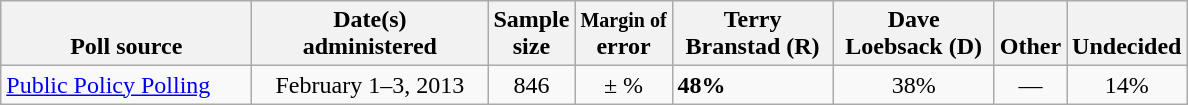<table class="wikitable">
<tr valign= bottom>
<th style="width:160px;">Poll source</th>
<th style="width:150px;">Date(s)<br>administered</th>
<th class=small>Sample<br>size</th>
<th class=small><small>Margin of</small><br>error</th>
<th style="width:100px;">Terry<br>Branstad (R)</th>
<th style="width:100px;">Dave<br>Loebsack (D)</th>
<th style="width:40px;">Other</th>
<th style="width:40px;">Undecided</th>
</tr>
<tr>
<td><a href='#'>Public Policy Polling</a></td>
<td align=center>February 1–3, 2013</td>
<td align=center>846</td>
<td align=center>± %</td>
<td><strong>48%</strong></td>
<td align=center>38%</td>
<td align=center>—</td>
<td align=center>14%</td>
</tr>
</table>
